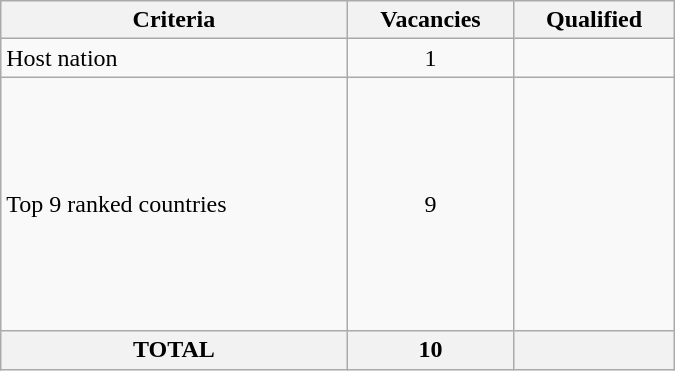<table class = "wikitable" width=450>
<tr>
<th>Criteria</th>
<th>Vacancies</th>
<th>Qualified</th>
</tr>
<tr>
<td>Host nation</td>
<td align="center">1</td>
<td></td>
</tr>
<tr>
<td>Top 9 ranked countries</td>
<td align="center">9</td>
<td><br><br><br><br><br><br><s></s><br><br><br></td>
</tr>
<tr>
<th>TOTAL</th>
<th>10</th>
<th></th>
</tr>
</table>
